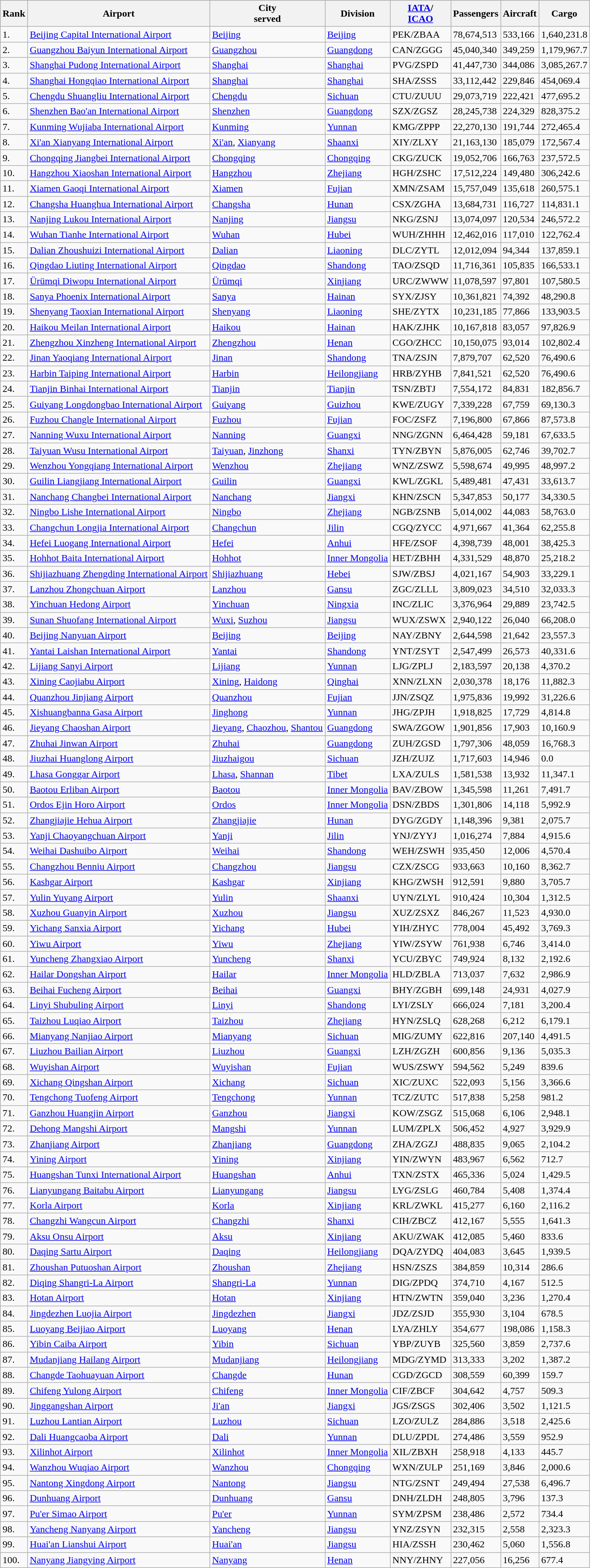<table class="wikitable sortable">
<tr bgcolor=lightgrey>
<th>Rank</th>
<th>Airport</th>
<th>City<br>served</th>
<th>Division</th>
<th><a href='#'>IATA</a>/<br><a href='#'>ICAO</a></th>
<th>Passengers</th>
<th>Aircraft</th>
<th>Cargo</th>
</tr>
<tr>
<td>1.</td>
<td><a href='#'>Beijing Capital International Airport</a></td>
<td><a href='#'>Beijing</a></td>
<td><a href='#'>Beijing</a></td>
<td>PEK/ZBAA</td>
<td>78,674,513</td>
<td>533,166</td>
<td>1,640,231.8</td>
</tr>
<tr>
<td>2.</td>
<td><a href='#'>Guangzhou Baiyun International Airport</a></td>
<td><a href='#'>Guangzhou</a></td>
<td><a href='#'>Guangdong</a></td>
<td>CAN/ZGGG</td>
<td>45,040,340</td>
<td>349,259</td>
<td>1,179,967.7</td>
</tr>
<tr>
<td>3.</td>
<td><a href='#'>Shanghai Pudong International Airport</a></td>
<td><a href='#'>Shanghai</a></td>
<td><a href='#'>Shanghai</a></td>
<td>PVG/ZSPD</td>
<td>41,447,730</td>
<td>344,086</td>
<td>3,085,267.7</td>
</tr>
<tr>
<td>4.</td>
<td><a href='#'>Shanghai Hongqiao International Airport</a></td>
<td><a href='#'>Shanghai</a></td>
<td><a href='#'>Shanghai</a></td>
<td>SHA/ZSSS</td>
<td>33,112,442</td>
<td>229,846</td>
<td>454,069.4</td>
</tr>
<tr>
<td>5.</td>
<td><a href='#'>Chengdu Shuangliu International Airport</a></td>
<td><a href='#'>Chengdu</a></td>
<td><a href='#'>Sichuan</a></td>
<td>CTU/ZUUU</td>
<td>29,073,719</td>
<td>222,421</td>
<td>477,695.2</td>
</tr>
<tr>
<td>6.</td>
<td><a href='#'>Shenzhen Bao'an International Airport</a></td>
<td><a href='#'>Shenzhen</a></td>
<td><a href='#'>Guangdong</a></td>
<td>SZX/ZGSZ</td>
<td>28,245,738</td>
<td>224,329</td>
<td>828,375.2</td>
</tr>
<tr>
<td>7.</td>
<td><a href='#'>Kunming Wujiaba International Airport</a></td>
<td><a href='#'>Kunming</a></td>
<td><a href='#'>Yunnan</a></td>
<td>KMG/ZPPP</td>
<td>22,270,130</td>
<td>191,744</td>
<td>272,465.4</td>
</tr>
<tr>
<td>8.</td>
<td><a href='#'>Xi'an Xianyang International Airport</a></td>
<td><a href='#'>Xi'an</a>, <a href='#'>Xianyang</a></td>
<td><a href='#'>Shaanxi</a></td>
<td>XIY/ZLXY</td>
<td>21,163,130</td>
<td>185,079</td>
<td>172,567.4</td>
</tr>
<tr>
<td>9.</td>
<td><a href='#'>Chongqing Jiangbei International Airport</a></td>
<td><a href='#'>Chongqing</a></td>
<td><a href='#'>Chongqing</a></td>
<td>CKG/ZUCK</td>
<td>19,052,706</td>
<td>166,763</td>
<td>237,572.5</td>
</tr>
<tr>
<td>10.</td>
<td><a href='#'>Hangzhou Xiaoshan International Airport</a></td>
<td><a href='#'>Hangzhou</a></td>
<td><a href='#'>Zhejiang</a></td>
<td>HGH/ZSHC</td>
<td>17,512,224</td>
<td>149,480</td>
<td>306,242.6</td>
</tr>
<tr>
<td>11.</td>
<td><a href='#'>Xiamen Gaoqi International Airport</a></td>
<td><a href='#'>Xiamen</a></td>
<td><a href='#'>Fujian</a></td>
<td>XMN/ZSAM</td>
<td>15,757,049</td>
<td>135,618</td>
<td>260,575.1</td>
</tr>
<tr>
<td>12.</td>
<td><a href='#'>Changsha Huanghua International Airport</a></td>
<td><a href='#'>Changsha</a></td>
<td><a href='#'>Hunan</a></td>
<td>CSX/ZGHA</td>
<td>13,684,731</td>
<td>116,727</td>
<td>114,831.1</td>
</tr>
<tr>
<td>13.</td>
<td><a href='#'>Nanjing Lukou International Airport</a></td>
<td><a href='#'>Nanjing</a></td>
<td><a href='#'>Jiangsu</a></td>
<td>NKG/ZSNJ</td>
<td>13,074,097</td>
<td>120,534</td>
<td>246,572.2</td>
</tr>
<tr>
<td>14.</td>
<td><a href='#'>Wuhan Tianhe International Airport</a></td>
<td><a href='#'>Wuhan</a></td>
<td><a href='#'>Hubei</a></td>
<td>WUH/ZHHH</td>
<td>12,462,016</td>
<td>117,010</td>
<td>122,762.4</td>
</tr>
<tr>
<td>15.</td>
<td><a href='#'>Dalian Zhoushuizi International Airport</a></td>
<td><a href='#'>Dalian</a></td>
<td><a href='#'>Liaoning</a></td>
<td>DLC/ZYTL</td>
<td>12,012,094</td>
<td>94,344</td>
<td>137,859.1</td>
</tr>
<tr>
<td>16.</td>
<td><a href='#'>Qingdao Liuting International Airport</a></td>
<td><a href='#'>Qingdao</a></td>
<td><a href='#'>Shandong</a></td>
<td>TAO/ZSQD</td>
<td>11,716,361</td>
<td>105,835</td>
<td>166,533.1</td>
</tr>
<tr>
<td>17.</td>
<td><a href='#'>Ürümqi Diwopu International Airport</a></td>
<td><a href='#'>Ürümqi</a></td>
<td><a href='#'>Xinjiang</a></td>
<td>URC/ZWWW</td>
<td>11,078,597</td>
<td>97,801</td>
<td>107,580.5</td>
</tr>
<tr>
<td>18.</td>
<td><a href='#'>Sanya Phoenix International Airport</a></td>
<td><a href='#'>Sanya</a></td>
<td><a href='#'>Hainan</a></td>
<td>SYX/ZJSY</td>
<td>10,361,821</td>
<td>74,392</td>
<td>48,290.8</td>
</tr>
<tr>
<td>19.</td>
<td><a href='#'>Shenyang Taoxian International Airport</a></td>
<td><a href='#'>Shenyang</a></td>
<td><a href='#'>Liaoning</a></td>
<td>SHE/ZYTX</td>
<td>10,231,185</td>
<td>77,866</td>
<td>133,903.5</td>
</tr>
<tr>
<td>20.</td>
<td><a href='#'>Haikou Meilan International Airport</a></td>
<td><a href='#'>Haikou</a></td>
<td><a href='#'>Hainan</a></td>
<td>HAK/ZJHK</td>
<td>10,167,818</td>
<td>83,057</td>
<td>97,826.9</td>
</tr>
<tr>
<td>21.</td>
<td><a href='#'>Zhengzhou Xinzheng International Airport</a></td>
<td><a href='#'>Zhengzhou</a></td>
<td><a href='#'>Henan</a></td>
<td>CGO/ZHCC</td>
<td>10,150,075</td>
<td>93,014</td>
<td>102,802.4</td>
</tr>
<tr>
<td>22.</td>
<td><a href='#'>Jinan Yaoqiang International Airport</a></td>
<td><a href='#'>Jinan</a></td>
<td><a href='#'>Shandong</a></td>
<td>TNA/ZSJN</td>
<td>7,879,707</td>
<td>62,520</td>
<td>76,490.6</td>
</tr>
<tr>
<td>23.</td>
<td><a href='#'>Harbin Taiping International Airport</a></td>
<td><a href='#'>Harbin</a></td>
<td><a href='#'>Heilongjiang</a></td>
<td>HRB/ZYHB</td>
<td>7,841,521</td>
<td>62,520</td>
<td>76,490.6</td>
</tr>
<tr>
<td>24.</td>
<td><a href='#'>Tianjin Binhai International Airport</a></td>
<td><a href='#'>Tianjin</a></td>
<td><a href='#'>Tianjin</a></td>
<td>TSN/ZBTJ</td>
<td>7,554,172</td>
<td>84,831</td>
<td>182,856.7</td>
</tr>
<tr>
<td>25.</td>
<td><a href='#'>Guiyang Longdongbao International Airport</a></td>
<td><a href='#'>Guiyang</a></td>
<td><a href='#'>Guizhou</a></td>
<td>KWE/ZUGY</td>
<td>7,339,228</td>
<td>67,759</td>
<td>69,130.3</td>
</tr>
<tr>
<td>26.</td>
<td><a href='#'>Fuzhou Changle International Airport</a></td>
<td><a href='#'>Fuzhou</a></td>
<td><a href='#'>Fujian</a></td>
<td>FOC/ZSFZ</td>
<td>7,196,800</td>
<td>67,866</td>
<td>87,573.8</td>
</tr>
<tr>
<td>27.</td>
<td><a href='#'>Nanning Wuxu International Airport</a></td>
<td><a href='#'>Nanning</a></td>
<td><a href='#'>Guangxi</a></td>
<td>NNG/ZGNN</td>
<td>6,464,428</td>
<td>59,181</td>
<td>67,633.5</td>
</tr>
<tr>
<td>28.</td>
<td><a href='#'>Taiyuan Wusu International Airport</a></td>
<td><a href='#'>Taiyuan</a>, <a href='#'>Jinzhong</a></td>
<td><a href='#'>Shanxi</a></td>
<td>TYN/ZBYN</td>
<td>5,876,005</td>
<td>62,746</td>
<td>39,702.7</td>
</tr>
<tr>
<td>29.</td>
<td><a href='#'>Wenzhou Yongqiang International Airport</a></td>
<td><a href='#'>Wenzhou</a></td>
<td><a href='#'>Zhejiang</a></td>
<td>WNZ/ZSWZ</td>
<td>5,598,674</td>
<td>49,995</td>
<td>48,997.2</td>
</tr>
<tr>
<td>30.</td>
<td><a href='#'>Guilin Liangjiang International Airport</a></td>
<td><a href='#'>Guilin</a></td>
<td><a href='#'>Guangxi</a></td>
<td>KWL/ZGKL</td>
<td>5,489,481</td>
<td>47,431</td>
<td>33,613.7</td>
</tr>
<tr>
<td>31.</td>
<td><a href='#'>Nanchang Changbei International Airport</a></td>
<td><a href='#'>Nanchang</a></td>
<td><a href='#'>Jiangxi</a></td>
<td>KHN/ZSCN</td>
<td>5,347,853</td>
<td>50,177</td>
<td>34,330.5</td>
</tr>
<tr>
<td>32.</td>
<td><a href='#'>Ningbo Lishe International Airport</a></td>
<td><a href='#'>Ningbo</a></td>
<td><a href='#'>Zhejiang</a></td>
<td>NGB/ZSNB</td>
<td>5,014,002</td>
<td>44,083</td>
<td>58,763.0</td>
</tr>
<tr>
<td>33.</td>
<td><a href='#'>Changchun Longjia International Airport</a></td>
<td><a href='#'>Changchun</a></td>
<td><a href='#'>Jilin</a></td>
<td>CGQ/ZYCC</td>
<td>4,971,667</td>
<td>41,364</td>
<td>62,255.8</td>
</tr>
<tr>
<td>34.</td>
<td><a href='#'>Hefei Luogang International Airport</a></td>
<td><a href='#'>Hefei</a></td>
<td><a href='#'>Anhui</a></td>
<td>HFE/ZSOF</td>
<td>4,398,739</td>
<td>48,001</td>
<td>38,425.3</td>
</tr>
<tr>
<td>35.</td>
<td><a href='#'>Hohhot Baita International Airport</a></td>
<td><a href='#'>Hohhot</a></td>
<td><a href='#'>Inner Mongolia</a></td>
<td>HET/ZBHH</td>
<td>4,331,529</td>
<td>48,870</td>
<td>25,218.2</td>
</tr>
<tr>
<td>36.</td>
<td><a href='#'>Shijiazhuang Zhengding International Airport</a></td>
<td><a href='#'>Shijiazhuang</a></td>
<td><a href='#'>Hebei</a></td>
<td>SJW/ZBSJ</td>
<td>4,021,167</td>
<td>54,903</td>
<td>33,229.1</td>
</tr>
<tr>
<td>37.</td>
<td><a href='#'>Lanzhou Zhongchuan Airport</a></td>
<td><a href='#'>Lanzhou</a></td>
<td><a href='#'>Gansu</a></td>
<td>ZGC/ZLLL</td>
<td>3,809,023</td>
<td>34,510</td>
<td>32,033.3</td>
</tr>
<tr>
<td>38.</td>
<td><a href='#'>Yinchuan Hedong Airport</a></td>
<td><a href='#'>Yinchuan</a></td>
<td><a href='#'>Ningxia</a></td>
<td>INC/ZLIC</td>
<td>3,376,964</td>
<td>29,889</td>
<td>23,742.5</td>
</tr>
<tr>
<td>39.</td>
<td><a href='#'>Sunan Shuofang International Airport</a></td>
<td><a href='#'>Wuxi</a>, <a href='#'>Suzhou</a></td>
<td><a href='#'>Jiangsu</a></td>
<td>WUX/ZSWX</td>
<td>2,940,122</td>
<td>26,040</td>
<td>66,208.0</td>
</tr>
<tr>
<td>40.</td>
<td><a href='#'>Beijing Nanyuan Airport</a></td>
<td><a href='#'>Beijing</a></td>
<td><a href='#'>Beijing</a></td>
<td>NAY/ZBNY</td>
<td>2,644,598</td>
<td>21,642</td>
<td>23,557.3</td>
</tr>
<tr>
<td>41.</td>
<td><a href='#'>Yantai Laishan International Airport</a></td>
<td><a href='#'>Yantai</a></td>
<td><a href='#'>Shandong</a></td>
<td>YNT/ZSYT</td>
<td>2,547,499</td>
<td>26,573</td>
<td>40,331.6</td>
</tr>
<tr>
<td>42.</td>
<td><a href='#'>Lijiang Sanyi Airport</a></td>
<td><a href='#'>Lijiang</a></td>
<td><a href='#'>Yunnan</a></td>
<td>LJG/ZPLJ</td>
<td>2,183,597</td>
<td>20,138</td>
<td>4,370.2</td>
</tr>
<tr>
<td>43.</td>
<td><a href='#'>Xining Caojiabu Airport</a></td>
<td><a href='#'>Xining</a>, <a href='#'>Haidong</a></td>
<td><a href='#'>Qinghai</a></td>
<td>XNN/ZLXN</td>
<td>2,030,378</td>
<td>18,176</td>
<td>11,882.3</td>
</tr>
<tr>
<td>44.</td>
<td><a href='#'>Quanzhou Jinjiang Airport</a></td>
<td><a href='#'>Quanzhou</a></td>
<td><a href='#'>Fujian</a></td>
<td>JJN/ZSQZ</td>
<td>1,975,836</td>
<td>19,992</td>
<td>31,226.6</td>
</tr>
<tr>
<td>45.</td>
<td><a href='#'>Xishuangbanna Gasa Airport</a></td>
<td><a href='#'>Jinghong</a></td>
<td><a href='#'>Yunnan</a></td>
<td>JHG/ZPJH</td>
<td>1,918,825</td>
<td>17,729</td>
<td>4,814.8</td>
</tr>
<tr>
<td>46.</td>
<td><a href='#'>Jieyang Chaoshan Airport</a></td>
<td><a href='#'>Jieyang</a>, <a href='#'>Chaozhou</a>, <a href='#'>Shantou</a></td>
<td><a href='#'>Guangdong</a></td>
<td>SWA/ZGOW</td>
<td>1,901,856</td>
<td>17,903</td>
<td>10,160.9</td>
</tr>
<tr>
<td>47.</td>
<td><a href='#'>Zhuhai Jinwan Airport</a></td>
<td><a href='#'>Zhuhai</a></td>
<td><a href='#'>Guangdong</a></td>
<td>ZUH/ZGSD</td>
<td>1,797,306</td>
<td>48,059</td>
<td>16,768.3</td>
</tr>
<tr>
<td>48.</td>
<td><a href='#'>Jiuzhai Huanglong Airport</a></td>
<td><a href='#'>Jiuzhaigou</a></td>
<td><a href='#'>Sichuan</a></td>
<td>JZH/ZUJZ</td>
<td>1,717,603</td>
<td>14,946</td>
<td>0.0</td>
</tr>
<tr>
<td>49.</td>
<td><a href='#'>Lhasa Gonggar Airport</a></td>
<td><a href='#'>Lhasa</a>, <a href='#'>Shannan</a></td>
<td><a href='#'>Tibet</a></td>
<td>LXA/ZULS</td>
<td>1,581,538</td>
<td>13,932</td>
<td>11,347.1</td>
</tr>
<tr>
<td>50.</td>
<td><a href='#'>Baotou Erliban Airport</a></td>
<td><a href='#'>Baotou</a></td>
<td><a href='#'>Inner Mongolia</a></td>
<td>BAV/ZBOW</td>
<td>1,345,598</td>
<td>11,261</td>
<td>7,491.7</td>
</tr>
<tr>
<td>51.</td>
<td><a href='#'>Ordos Ejin Horo Airport</a></td>
<td><a href='#'>Ordos</a></td>
<td><a href='#'>Inner Mongolia</a></td>
<td>DSN/ZBDS</td>
<td>1,301,806</td>
<td>14,118</td>
<td>5,992.9</td>
</tr>
<tr>
<td>52.</td>
<td><a href='#'>Zhangjiajie Hehua Airport</a></td>
<td><a href='#'>Zhangjiajie</a></td>
<td><a href='#'>Hunan</a></td>
<td>DYG/ZGDY</td>
<td>1,148,396</td>
<td>9,381</td>
<td>2,075.7</td>
</tr>
<tr>
<td>53.</td>
<td><a href='#'>Yanji Chaoyangchuan Airport</a></td>
<td><a href='#'>Yanji</a></td>
<td><a href='#'>Jilin</a></td>
<td>YNJ/ZYYJ</td>
<td>1,016,274</td>
<td>7,884</td>
<td>4,915.6</td>
</tr>
<tr>
<td>54.</td>
<td><a href='#'>Weihai Dashuibo Airport</a></td>
<td><a href='#'>Weihai</a></td>
<td><a href='#'>Shandong</a></td>
<td>WEH/ZSWH</td>
<td>935,450</td>
<td>12,006</td>
<td>4,570.4</td>
</tr>
<tr>
<td>55.</td>
<td><a href='#'>Changzhou Benniu Airport</a></td>
<td><a href='#'>Changzhou</a></td>
<td><a href='#'>Jiangsu</a></td>
<td>CZX/ZSCG</td>
<td>933,663</td>
<td>10,160</td>
<td>8,362.7</td>
</tr>
<tr>
<td>56.</td>
<td><a href='#'>Kashgar Airport</a></td>
<td><a href='#'>Kashgar</a></td>
<td><a href='#'>Xinjiang</a></td>
<td>KHG/ZWSH</td>
<td>912,591</td>
<td>9,880</td>
<td>3,705.7</td>
</tr>
<tr>
<td>57.</td>
<td><a href='#'>Yulin Yuyang Airport</a></td>
<td><a href='#'>Yulin</a></td>
<td><a href='#'>Shaanxi</a></td>
<td>UYN/ZLYL</td>
<td>910,424</td>
<td>10,304</td>
<td>1,312.5</td>
</tr>
<tr>
<td>58.</td>
<td><a href='#'>Xuzhou Guanyin Airport</a></td>
<td><a href='#'>Xuzhou</a></td>
<td><a href='#'>Jiangsu</a></td>
<td>XUZ/ZSXZ</td>
<td>846,267</td>
<td>11,523</td>
<td>4,930.0</td>
</tr>
<tr>
<td>59.</td>
<td><a href='#'>Yichang Sanxia Airport</a></td>
<td><a href='#'>Yichang</a></td>
<td><a href='#'>Hubei</a></td>
<td>YIH/ZHYC</td>
<td>778,004</td>
<td>45,492</td>
<td>3,769.3</td>
</tr>
<tr>
<td>60.</td>
<td><a href='#'>Yiwu Airport</a></td>
<td><a href='#'>Yiwu</a></td>
<td><a href='#'>Zhejiang</a></td>
<td>YIW/ZSYW</td>
<td>761,938</td>
<td>6,746</td>
<td>3,414.0</td>
</tr>
<tr>
<td>61.</td>
<td><a href='#'>Yuncheng Zhangxiao Airport</a></td>
<td><a href='#'>Yuncheng</a></td>
<td><a href='#'>Shanxi</a></td>
<td>YCU/ZBYC</td>
<td>749,924</td>
<td>8,132</td>
<td>2,192.6</td>
</tr>
<tr>
<td>62.</td>
<td><a href='#'>Hailar Dongshan Airport</a></td>
<td><a href='#'>Hailar</a></td>
<td><a href='#'>Inner Mongolia</a></td>
<td>HLD/ZBLA</td>
<td>713,037</td>
<td>7,632</td>
<td>2,986.9</td>
</tr>
<tr>
<td>63.</td>
<td><a href='#'>Beihai Fucheng Airport</a></td>
<td><a href='#'>Beihai</a></td>
<td><a href='#'>Guangxi</a></td>
<td>BHY/ZGBH</td>
<td>699,148</td>
<td>24,931</td>
<td>4,027.9</td>
</tr>
<tr>
<td>64.</td>
<td><a href='#'>Linyi Shubuling Airport</a></td>
<td><a href='#'>Linyi</a></td>
<td><a href='#'>Shandong</a></td>
<td>LYI/ZSLY</td>
<td>666,024</td>
<td>7,181</td>
<td>3,200.4</td>
</tr>
<tr>
<td>65.</td>
<td><a href='#'>Taizhou Luqiao Airport</a></td>
<td><a href='#'>Taizhou</a></td>
<td><a href='#'>Zhejiang</a></td>
<td>HYN/ZSLQ</td>
<td>628,268</td>
<td>6,212</td>
<td>6,179.1</td>
</tr>
<tr>
<td>66.</td>
<td><a href='#'>Mianyang Nanjiao Airport</a></td>
<td><a href='#'>Mianyang</a></td>
<td><a href='#'>Sichuan</a></td>
<td>MIG/ZUMY</td>
<td>622,816</td>
<td>207,140</td>
<td>4,491.5</td>
</tr>
<tr>
<td>67.</td>
<td><a href='#'>Liuzhou Bailian Airport</a></td>
<td><a href='#'>Liuzhou</a></td>
<td><a href='#'>Guangxi</a></td>
<td>LZH/ZGZH</td>
<td>600,856</td>
<td>9,136</td>
<td>5,035.3</td>
</tr>
<tr>
<td>68.</td>
<td><a href='#'>Wuyishan Airport</a></td>
<td><a href='#'>Wuyishan</a></td>
<td><a href='#'>Fujian</a></td>
<td>WUS/ZSWY</td>
<td>594,562</td>
<td>5,249</td>
<td>839.6</td>
</tr>
<tr>
<td>69.</td>
<td><a href='#'>Xichang Qingshan Airport</a></td>
<td><a href='#'>Xichang</a></td>
<td><a href='#'>Sichuan</a></td>
<td>XIC/ZUXC</td>
<td>522,093</td>
<td>5,156</td>
<td>3,366.6</td>
</tr>
<tr>
<td>70.</td>
<td><a href='#'>Tengchong Tuofeng Airport</a></td>
<td><a href='#'>Tengchong</a></td>
<td><a href='#'>Yunnan</a></td>
<td>TCZ/ZUTC</td>
<td>517,838</td>
<td>5,258</td>
<td>981.2</td>
</tr>
<tr>
<td>71.</td>
<td><a href='#'>Ganzhou Huangjin Airport</a></td>
<td><a href='#'>Ganzhou</a></td>
<td><a href='#'>Jiangxi</a></td>
<td>KOW/ZSGZ</td>
<td>515,068</td>
<td>6,106</td>
<td>2,948.1</td>
</tr>
<tr>
<td>72.</td>
<td><a href='#'>Dehong Mangshi Airport</a></td>
<td><a href='#'>Mangshi</a></td>
<td><a href='#'>Yunnan</a></td>
<td>LUM/ZPLX</td>
<td>506,452</td>
<td>4,927</td>
<td>3,929.9</td>
</tr>
<tr>
<td>73.</td>
<td><a href='#'>Zhanjiang Airport</a></td>
<td><a href='#'>Zhanjiang</a></td>
<td><a href='#'>Guangdong</a></td>
<td>ZHA/ZGZJ</td>
<td>488,835</td>
<td>9,065</td>
<td>2,104.2</td>
</tr>
<tr>
<td>74.</td>
<td><a href='#'>Yining Airport</a></td>
<td><a href='#'>Yining</a></td>
<td><a href='#'>Xinjiang</a></td>
<td>YIN/ZWYN</td>
<td>483,967</td>
<td>6,562</td>
<td>712.7</td>
</tr>
<tr>
<td>75.</td>
<td><a href='#'>Huangshan Tunxi International Airport</a></td>
<td><a href='#'>Huangshan</a></td>
<td><a href='#'>Anhui</a></td>
<td>TXN/ZSTX</td>
<td>465,336</td>
<td>5,024</td>
<td>1,429.5</td>
</tr>
<tr>
<td>76.</td>
<td><a href='#'>Lianyungang Baitabu Airport</a></td>
<td><a href='#'>Lianyungang</a></td>
<td><a href='#'>Jiangsu</a></td>
<td>LYG/ZSLG</td>
<td>460,784</td>
<td>5,408</td>
<td>1,374.4</td>
</tr>
<tr>
<td>77.</td>
<td><a href='#'>Korla Airport</a></td>
<td><a href='#'>Korla</a></td>
<td><a href='#'>Xinjiang</a></td>
<td>KRL/ZWKL</td>
<td>415,277</td>
<td>6,160</td>
<td>2,116.2</td>
</tr>
<tr>
<td>78.</td>
<td><a href='#'>Changzhi Wangcun Airport</a></td>
<td><a href='#'>Changzhi</a></td>
<td><a href='#'>Shanxi</a></td>
<td>CIH/ZBCZ</td>
<td>412,167</td>
<td>5,555</td>
<td>1,641.3</td>
</tr>
<tr>
<td>79.</td>
<td><a href='#'>Aksu Onsu Airport</a></td>
<td><a href='#'>Aksu</a></td>
<td><a href='#'>Xinjiang</a></td>
<td>AKU/ZWAK</td>
<td>412,085</td>
<td>5,460</td>
<td>833.6</td>
</tr>
<tr>
<td>80.</td>
<td><a href='#'>Daqing Sartu Airport</a></td>
<td><a href='#'>Daqing</a></td>
<td><a href='#'>Heilongjiang</a></td>
<td>DQA/ZYDQ</td>
<td>404,083</td>
<td>3,645</td>
<td>1,939.5</td>
</tr>
<tr>
<td>81.</td>
<td><a href='#'>Zhoushan Putuoshan Airport</a></td>
<td><a href='#'>Zhoushan</a></td>
<td><a href='#'>Zhejiang</a></td>
<td>HSN/ZSZS</td>
<td>384,859</td>
<td>10,314</td>
<td>286.6</td>
</tr>
<tr>
<td>82.</td>
<td><a href='#'>Diqing Shangri-La Airport</a></td>
<td><a href='#'>Shangri-La</a></td>
<td><a href='#'>Yunnan</a></td>
<td>DIG/ZPDQ</td>
<td>374,710</td>
<td>4,167</td>
<td>512.5</td>
</tr>
<tr>
<td>83.</td>
<td><a href='#'>Hotan Airport</a></td>
<td><a href='#'>Hotan</a></td>
<td><a href='#'>Xinjiang</a></td>
<td>HTN/ZWTN</td>
<td>359,040</td>
<td>3,236</td>
<td>1,270.4</td>
</tr>
<tr>
<td>84.</td>
<td><a href='#'>Jingdezhen Luojia Airport</a></td>
<td><a href='#'>Jingdezhen</a></td>
<td><a href='#'>Jiangxi</a></td>
<td>JDZ/ZSJD</td>
<td>355,930</td>
<td>3,104</td>
<td>678.5</td>
</tr>
<tr>
<td>85.</td>
<td><a href='#'>Luoyang Beijiao Airport</a></td>
<td><a href='#'>Luoyang</a></td>
<td><a href='#'>Henan</a></td>
<td>LYA/ZHLY</td>
<td>354,677</td>
<td>198,086</td>
<td>1,158.3</td>
</tr>
<tr>
<td>86.</td>
<td><a href='#'>Yibin Caiba Airport</a></td>
<td><a href='#'>Yibin</a></td>
<td><a href='#'>Sichuan</a></td>
<td>YBP/ZUYB</td>
<td>325,560</td>
<td>3,859</td>
<td>2,737.6</td>
</tr>
<tr>
<td>87.</td>
<td><a href='#'>Mudanjiang Hailang Airport</a></td>
<td><a href='#'>Mudanjiang</a></td>
<td><a href='#'>Heilongjiang</a></td>
<td>MDG/ZYMD</td>
<td>313,333</td>
<td>3,202</td>
<td>1,387.2</td>
</tr>
<tr>
<td>88.</td>
<td><a href='#'>Changde Taohuayuan Airport</a></td>
<td><a href='#'>Changde</a></td>
<td><a href='#'>Hunan</a></td>
<td>CGD/ZGCD</td>
<td>308,559</td>
<td>60,399</td>
<td>159.7</td>
</tr>
<tr>
<td>89.</td>
<td><a href='#'>Chifeng Yulong Airport</a></td>
<td><a href='#'>Chifeng</a></td>
<td><a href='#'>Inner Mongolia</a></td>
<td>CIF/ZBCF</td>
<td>304,642</td>
<td>4,757</td>
<td>509.3</td>
</tr>
<tr>
<td>90.</td>
<td><a href='#'>Jinggangshan Airport</a></td>
<td><a href='#'>Ji'an</a></td>
<td><a href='#'>Jiangxi</a></td>
<td>JGS/ZSGS</td>
<td>302,406</td>
<td>3,502</td>
<td>1,121.5</td>
</tr>
<tr>
<td>91.</td>
<td><a href='#'>Luzhou Lantian Airport</a></td>
<td><a href='#'>Luzhou</a></td>
<td><a href='#'>Sichuan</a></td>
<td>LZO/ZULZ</td>
<td>284,886</td>
<td>3,518</td>
<td>2,425.6</td>
</tr>
<tr>
<td>92.</td>
<td><a href='#'>Dali Huangcaoba Airport</a></td>
<td><a href='#'>Dali</a></td>
<td><a href='#'>Yunnan</a></td>
<td>DLU/ZPDL</td>
<td>274,486</td>
<td>3,559</td>
<td>952.9</td>
</tr>
<tr>
<td>93.</td>
<td><a href='#'>Xilinhot Airport</a></td>
<td><a href='#'>Xilinhot</a></td>
<td><a href='#'>Inner Mongolia</a></td>
<td>XIL/ZBXH</td>
<td>258,918</td>
<td>4,133</td>
<td>445.7</td>
</tr>
<tr>
<td>94.</td>
<td><a href='#'>Wanzhou Wuqiao Airport</a></td>
<td><a href='#'>Wanzhou</a></td>
<td><a href='#'>Chongqing</a></td>
<td>WXN/ZULP</td>
<td>251,169</td>
<td>3,846</td>
<td>2,000.6</td>
</tr>
<tr>
<td>95.</td>
<td><a href='#'>Nantong Xingdong Airport</a></td>
<td><a href='#'>Nantong</a></td>
<td><a href='#'>Jiangsu</a></td>
<td>NTG/ZSNT</td>
<td>249,494</td>
<td>27,538</td>
<td>6,496.7</td>
</tr>
<tr>
<td>96.</td>
<td><a href='#'>Dunhuang Airport</a></td>
<td><a href='#'>Dunhuang</a></td>
<td><a href='#'>Gansu</a></td>
<td>DNH/ZLDH</td>
<td>248,805</td>
<td>3,796</td>
<td>137.3</td>
</tr>
<tr>
<td>97.</td>
<td><a href='#'>Pu'er Simao Airport</a></td>
<td><a href='#'>Pu'er</a></td>
<td><a href='#'>Yunnan</a></td>
<td>SYM/ZPSM</td>
<td>238,486</td>
<td>2,572</td>
<td>734.4</td>
</tr>
<tr>
<td>98.</td>
<td><a href='#'>Yancheng Nanyang Airport</a></td>
<td><a href='#'>Yancheng</a></td>
<td><a href='#'>Jiangsu</a></td>
<td>YNZ/ZSYN</td>
<td>232,315</td>
<td>2,558</td>
<td>2,323.3</td>
</tr>
<tr>
<td>99.</td>
<td><a href='#'>Huai'an Lianshui Airport</a></td>
<td><a href='#'>Huai'an</a></td>
<td><a href='#'>Jiangsu</a></td>
<td>HIA/ZSSH</td>
<td>230,462</td>
<td>5,060</td>
<td>1,556.8</td>
</tr>
<tr>
<td>100.</td>
<td><a href='#'>Nanyang Jiangying Airport</a></td>
<td><a href='#'>Nanyang</a></td>
<td><a href='#'>Henan</a></td>
<td>NNY/ZHNY</td>
<td>227,056</td>
<td>16,256</td>
<td>677.4</td>
</tr>
</table>
